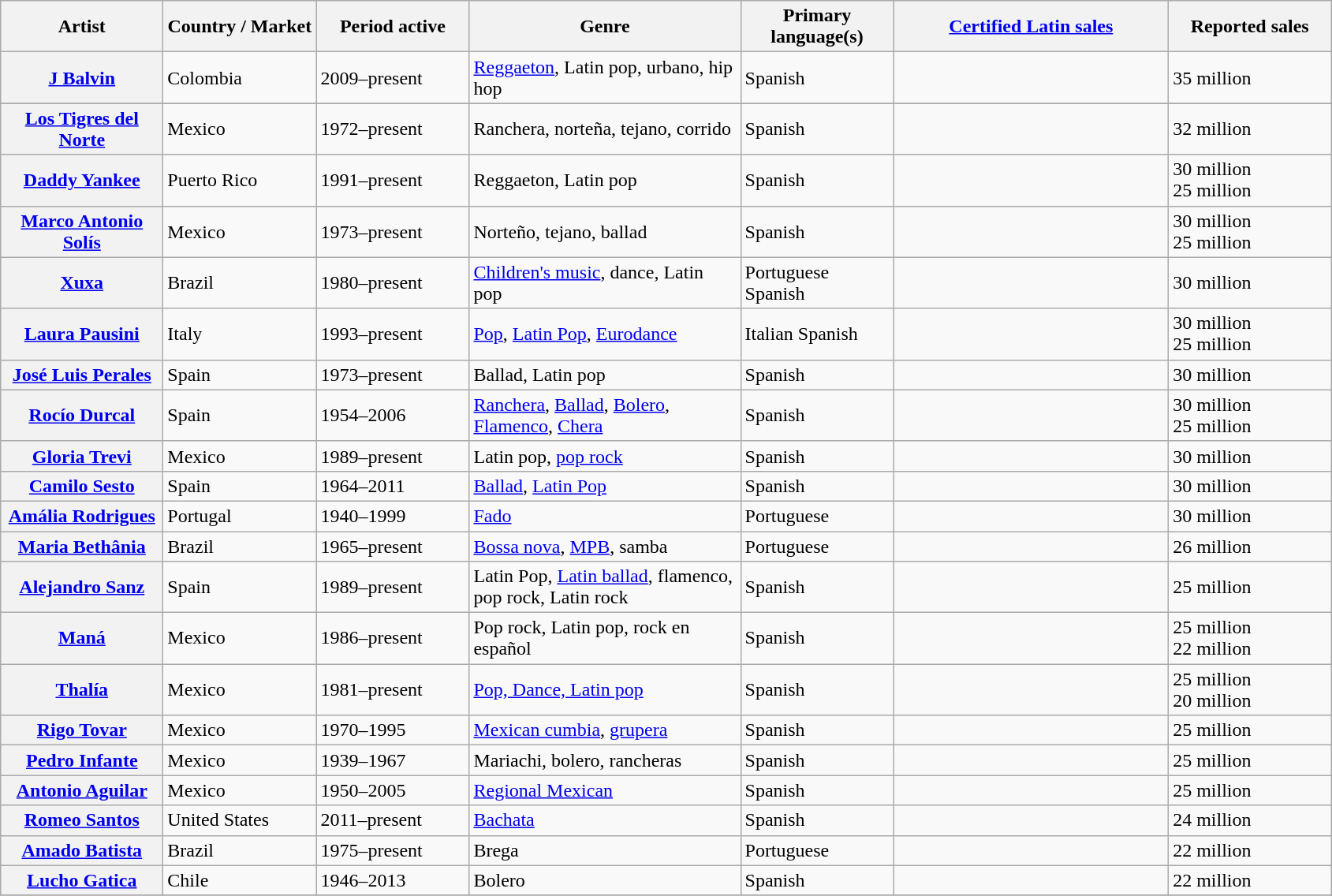<table class="wikitable plainrowheaders sortable">
<tr>
<th scope="col" style="width:130px;">Artist</th>
<th scope="col" style="width:122px;">Country / Market</th>
<th scope="col" style="width:122px;">Period active</th>
<th scope="col" style="width:222px;">Genre</th>
<th scope="col" style="width:122px;">Primary language(s)</th>
<th scope="col" style="width:225px;"><a href='#'>Certified Latin sales</a></th>
<th scope="col" style="width:130px;">Reported sales</th>
</tr>
<tr>
<th scope="row"><a href='#'>J Balvin</a></th>
<td>Colombia</td>
<td>2009–present</td>
<td><a href='#'>Reggaeton</a>, Latin pop, urbano, hip hop</td>
<td>Spanish</td>
<td></td>
<td>35 million</td>
</tr>
<tr>
</tr>
<tr>
<th scope="row"><a href='#'>Los Tigres del Norte</a></th>
<td>Mexico</td>
<td>1972–present</td>
<td>Ranchera, norteña, tejano, corrido</td>
<td>Spanish</td>
<td><small></small><br></td>
<td>32 million</td>
</tr>
<tr>
<th scope="row"><a href='#'>Daddy Yankee</a></th>
<td>Puerto Rico</td>
<td>1991–present</td>
<td>Reggaeton, Latin pop</td>
<td>Spanish</td>
<td></td>
<td>30 million<br>25 million</td>
</tr>
<tr>
<th scope="row"><a href='#'>Marco Antonio Solís</a></th>
<td>Mexico</td>
<td>1973–present</td>
<td>Norteño, tejano, ballad</td>
<td>Spanish</td>
<td></td>
<td>30 million<br>25 million</td>
</tr>
<tr>
<th scope="row"><a href='#'>Xuxa</a></th>
<td>Brazil</td>
<td>1980–present</td>
<td><a href='#'>Children's music</a>, dance, Latin pop</td>
<td>Portuguese  Spanish</td>
<td></td>
<td>30 million</td>
</tr>
<tr>
<th scope="row"><a href='#'>Laura Pausini</a></th>
<td>Italy</td>
<td>1993–present</td>
<td><a href='#'>Pop</a>, <a href='#'>Latin Pop</a>, <a href='#'>Eurodance</a></td>
<td>Italian  Spanish</td>
<td><small></small><br></td>
<td>30 million<br>25 million</td>
</tr>
<tr>
<th scope="row"><a href='#'>José Luis Perales</a></th>
<td>Spain</td>
<td>1973–present</td>
<td>Ballad, Latin pop</td>
<td>Spanish</td>
<td></td>
<td>30 million</td>
</tr>
<tr>
<th scope="row"><a href='#'>Rocío Durcal</a></th>
<td>Spain</td>
<td>1954–2006</td>
<td><a href='#'>Ranchera</a>, <a href='#'>Ballad</a>, <a href='#'>Bolero</a>, <a href='#'>Flamenco</a>, <a href='#'>Chera</a></td>
<td>Spanish</td>
<td></td>
<td>30 million<br>25 million</td>
</tr>
<tr>
<th scope="row"><a href='#'>Gloria Trevi</a></th>
<td>Mexico</td>
<td>1989–present</td>
<td>Latin pop, <a href='#'>pop rock</a></td>
<td>Spanish</td>
<td></td>
<td>30 million</td>
</tr>
<tr>
<th scope="row"><a href='#'>Camilo Sesto</a></th>
<td>Spain</td>
<td>1964–2011</td>
<td><a href='#'>Ballad</a>, <a href='#'>Latin Pop</a></td>
<td>Spanish</td>
<td><small></small><br></td>
<td>30 million</td>
</tr>
<tr>
<th scope="row"><a href='#'>Amália Rodrigues</a></th>
<td>Portugal</td>
<td>1940–1999</td>
<td><a href='#'>Fado</a></td>
<td>Portuguese</td>
<td></td>
<td>30 million</td>
</tr>
<tr>
<th scope="row"><a href='#'>Maria Bethânia</a></th>
<td>Brazil</td>
<td>1965–present</td>
<td><a href='#'>Bossa nova</a>, <a href='#'>MPB</a>, samba</td>
<td>Portuguese</td>
<td></td>
<td>26 million</td>
</tr>
<tr>
<th scope="row"><a href='#'>Alejandro Sanz</a></th>
<td>Spain</td>
<td>1989–present</td>
<td>Latin Pop, <a href='#'>Latin ballad</a>, flamenco, pop rock, Latin rock</td>
<td>Spanish</td>
<td><br></td>
<td>25 million</td>
</tr>
<tr>
<th scope="row"><a href='#'>Maná</a></th>
<td>Mexico</td>
<td>1986–present</td>
<td>Pop rock, Latin pop, rock en español</td>
<td>Spanish</td>
<td></td>
<td>25 million<br>22 million</td>
</tr>
<tr>
<th scope="row"><a href='#'>Thalía</a></th>
<td>Mexico</td>
<td>1981–present</td>
<td><a href='#'>Pop, Dance, Latin pop</a></td>
<td>Spanish</td>
<td></td>
<td>25 million<br>20 million</td>
</tr>
<tr>
<th scope="row"><a href='#'>Rigo Tovar</a></th>
<td>Mexico</td>
<td>1970–1995</td>
<td><a href='#'>Mexican cumbia</a>, <a href='#'>grupera</a></td>
<td>Spanish</td>
<td></td>
<td>25 million</td>
</tr>
<tr>
<th scope="row"><a href='#'>Pedro Infante</a></th>
<td>Mexico</td>
<td>1939–1967</td>
<td>Mariachi, bolero, rancheras</td>
<td>Spanish</td>
<td></td>
<td>25 million</td>
</tr>
<tr>
<th scope="row"><a href='#'>Antonio Aguilar</a></th>
<td>Mexico</td>
<td>1950–2005</td>
<td><a href='#'>Regional Mexican</a></td>
<td>Spanish</td>
<td></td>
<td>25 million</td>
</tr>
<tr>
<th scope="row"><a href='#'>Romeo Santos</a></th>
<td>United States</td>
<td>2011–present</td>
<td><a href='#'>Bachata</a></td>
<td>Spanish</td>
<td></td>
<td>24 million</td>
</tr>
<tr>
<th scope="row"><a href='#'>Amado Batista</a></th>
<td>Brazil</td>
<td>1975–present</td>
<td>Brega</td>
<td>Portuguese</td>
<td></td>
<td>22 million</td>
</tr>
<tr>
<th scope="row"><a href='#'>Lucho Gatica</a></th>
<td>Chile</td>
<td>1946–2013</td>
<td>Bolero</td>
<td>Spanish</td>
<td></td>
<td>22 million</td>
</tr>
<tr>
</tr>
</table>
